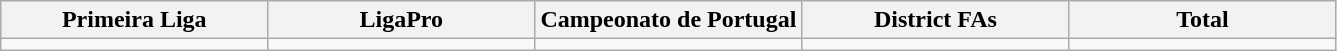<table class="wikitable">
<tr>
<th width="20%">Primeira Liga</th>
<th width="20%">LigaPro</th>
<th width="20%">Campeonato de Portugal</th>
<th width="20%">District FAs</th>
<th width="20%">Total</th>
</tr>
<tr>
<td></td>
<td></td>
<td></td>
<td></td>
<td></td>
</tr>
</table>
